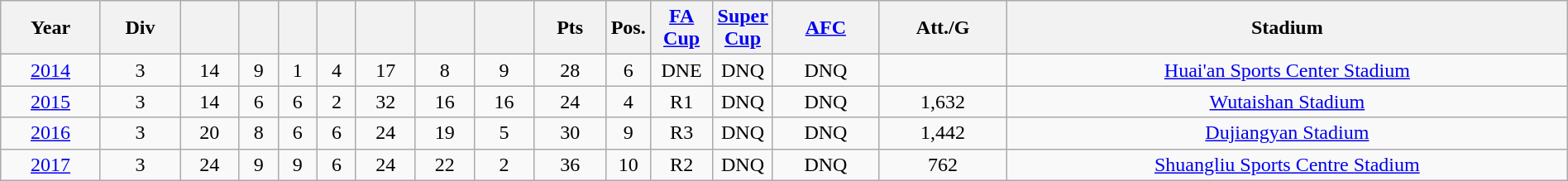<table class="wikitable sortable" width=100% style=text-align:Center>
<tr>
<th>Year</th>
<th>Div</th>
<th></th>
<th></th>
<th></th>
<th></th>
<th></th>
<th></th>
<th></th>
<th>Pts</th>
<th width=2%>Pos.</th>
<th width=4%><a href='#'>FA Cup</a></th>
<th width=2%><a href='#'>Super Cup</a></th>
<th><a href='#'>AFC</a></th>
<th>Att./G</th>
<th>Stadium</th>
</tr>
<tr>
<td><a href='#'>2014</a></td>
<td>3</td>
<td>14</td>
<td>9</td>
<td>1</td>
<td>4</td>
<td>17</td>
<td>8</td>
<td>9</td>
<td>28</td>
<td>6</td>
<td>DNE</td>
<td>DNQ</td>
<td>DNQ</td>
<td></td>
<td><a href='#'>Huai'an Sports Center Stadium</a></td>
</tr>
<tr>
<td><a href='#'>2015</a></td>
<td>3</td>
<td>14</td>
<td>6</td>
<td>6</td>
<td>2</td>
<td>32</td>
<td>16</td>
<td>16</td>
<td>24</td>
<td>4</td>
<td>R1</td>
<td>DNQ</td>
<td>DNQ</td>
<td>1,632</td>
<td><a href='#'>Wutaishan Stadium</a></td>
</tr>
<tr>
<td><a href='#'>2016</a></td>
<td>3</td>
<td>20</td>
<td>8</td>
<td>6</td>
<td>6</td>
<td>24</td>
<td>19</td>
<td>5</td>
<td>30</td>
<td>9</td>
<td>R3</td>
<td>DNQ</td>
<td>DNQ</td>
<td>1,442</td>
<td><a href='#'>Dujiangyan Stadium</a></td>
</tr>
<tr>
<td><a href='#'>2017</a></td>
<td>3</td>
<td>24</td>
<td>9</td>
<td>9</td>
<td>6</td>
<td>24</td>
<td>22</td>
<td>2</td>
<td>36</td>
<td>10</td>
<td>R2</td>
<td>DNQ</td>
<td>DNQ</td>
<td>762</td>
<td><a href='#'>Shuangliu Sports Centre Stadium</a></td>
</tr>
</table>
